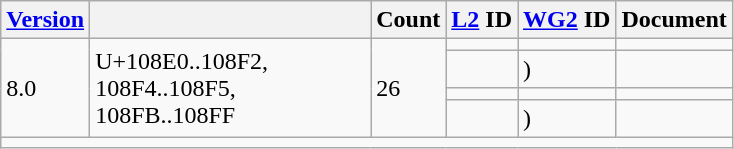<table class="wikitable collapsible sticky-header">
<tr>
<th><a href='#'>Version</a></th>
<th></th>
<th>Count</th>
<th><a href='#'>L2</a> ID</th>
<th><a href='#'>WG2</a> ID</th>
<th>Document</th>
</tr>
<tr>
<td rowspan="4">8.0</td>
<td rowspan="4" width="180">U+108E0..108F2, 108F4..108F5, 108FB..108FF</td>
<td rowspan="4">26</td>
<td></td>
<td></td>
<td></td>
</tr>
<tr>
<td></td>
<td> )</td>
<td></td>
</tr>
<tr>
<td></td>
<td></td>
<td></td>
</tr>
<tr>
<td></td>
<td> )</td>
<td></td>
</tr>
<tr class="sortbottom">
<td colspan="6"></td>
</tr>
</table>
